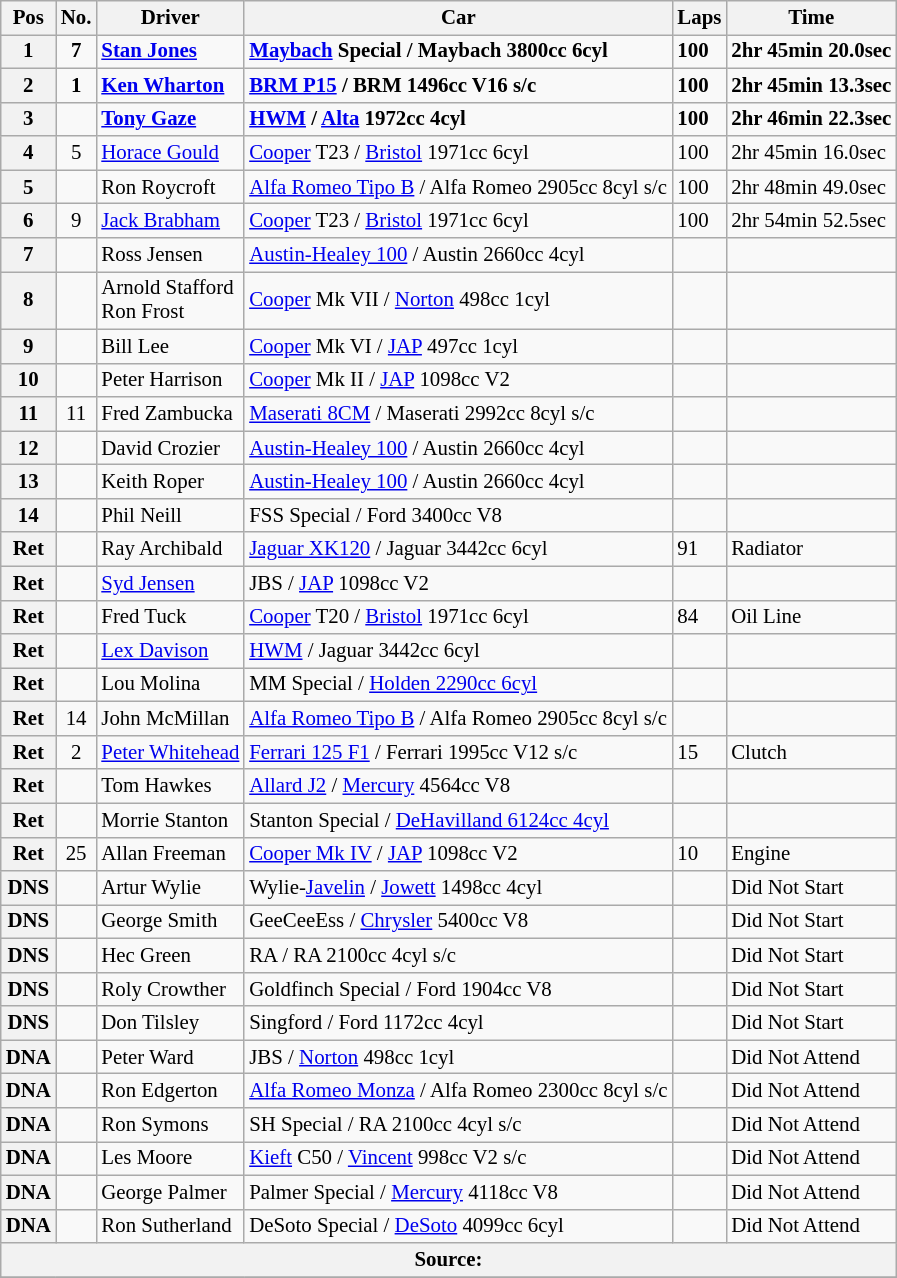<table class="wikitable" style="font-size: 87%;">
<tr>
<th>Pos</th>
<th>No.</th>
<th>Driver</th>
<th>Car</th>
<th>Laps</th>
<th>Time</th>
</tr>
<tr>
<th><strong>1</strong></th>
<td align=center><strong>7</strong></td>
<td><strong> <a href='#'>Stan Jones</a></strong></td>
<td><strong><a href='#'>Maybach</a> Special / Maybach 3800cc 6cyl</strong></td>
<td><strong>100</strong></td>
<td><strong>2hr 45min 20.0sec</strong></td>
</tr>
<tr>
<th>2</th>
<td align=center><strong>1</strong></td>
<td> <strong><a href='#'>Ken Wharton</a></strong></td>
<td><strong><a href='#'>BRM P15</a> / BRM 1496cc V16 s/c</strong></td>
<td><strong>100</strong></td>
<td><strong>2hr 45min 13.3sec</strong></td>
</tr>
<tr>
<th>3</th>
<td></td>
<td> <strong><a href='#'>Tony Gaze</a></strong></td>
<td><strong><a href='#'>HWM</a> / <a href='#'>Alta</a> 1972cc 4cyl</strong></td>
<td><strong>100</strong></td>
<td><strong>2hr 46min 22.3sec</strong></td>
</tr>
<tr>
<th>4</th>
<td align=center>5</td>
<td> <a href='#'>Horace Gould</a></td>
<td><a href='#'>Cooper</a> T23 / <a href='#'>Bristol</a> 1971cc 6cyl</td>
<td>100</td>
<td>2hr 45min 16.0sec</td>
</tr>
<tr>
<th>5</th>
<td></td>
<td> Ron Roycroft</td>
<td><a href='#'>Alfa Romeo Tipo B</a> / Alfa Romeo 2905cc 8cyl s/c</td>
<td>100</td>
<td>2hr 48min 49.0sec</td>
</tr>
<tr>
<th>6</th>
<td align=center>9</td>
<td> <a href='#'>Jack Brabham</a></td>
<td><a href='#'>Cooper</a> T23 / <a href='#'>Bristol</a> 1971cc 6cyl</td>
<td>100</td>
<td>2hr 54min 52.5sec</td>
</tr>
<tr>
<th>7</th>
<td></td>
<td> Ross Jensen</td>
<td><a href='#'>Austin-Healey 100</a> / Austin 2660cc 4cyl</td>
<td></td>
<td></td>
</tr>
<tr>
<th>8</th>
<td></td>
<td> Arnold Stafford<br> Ron Frost</td>
<td><a href='#'>Cooper</a> Mk VII / <a href='#'>Norton</a> 498cc 1cyl</td>
<td></td>
<td></td>
</tr>
<tr>
<th>9</th>
<td></td>
<td> Bill Lee</td>
<td><a href='#'>Cooper</a> Mk VI / <a href='#'>JAP</a> 497cc 1cyl</td>
<td></td>
<td></td>
</tr>
<tr>
<th>10</th>
<td></td>
<td> Peter Harrison</td>
<td><a href='#'>Cooper</a> Mk II / <a href='#'>JAP</a> 1098cc V2</td>
<td></td>
<td></td>
</tr>
<tr>
<th>11</th>
<td align=center>11</td>
<td> Fred Zambucka</td>
<td><a href='#'>Maserati 8CM</a> / Maserati 2992cc 8cyl s/c</td>
<td></td>
<td></td>
</tr>
<tr>
<th>12</th>
<td></td>
<td> David Crozier</td>
<td><a href='#'>Austin-Healey 100</a> / Austin 2660cc 4cyl</td>
<td></td>
<td></td>
</tr>
<tr>
<th>13</th>
<td></td>
<td> Keith Roper</td>
<td><a href='#'>Austin-Healey 100</a> / Austin 2660cc 4cyl</td>
<td></td>
<td></td>
</tr>
<tr>
<th>14</th>
<td></td>
<td> Phil Neill</td>
<td>FSS Special / Ford 3400cc V8</td>
<td></td>
<td></td>
</tr>
<tr>
<th>Ret</th>
<td></td>
<td> Ray Archibald</td>
<td><a href='#'>Jaguar XK120</a> / Jaguar 3442cc 6cyl</td>
<td>91</td>
<td>Radiator</td>
</tr>
<tr>
<th>Ret</th>
<td></td>
<td> <a href='#'>Syd Jensen</a></td>
<td>JBS / <a href='#'>JAP</a> 1098cc V2</td>
<td></td>
<td></td>
</tr>
<tr>
<th>Ret</th>
<td></td>
<td> Fred Tuck</td>
<td><a href='#'>Cooper</a> T20 / <a href='#'>Bristol</a> 1971cc 6cyl</td>
<td>84</td>
<td>Oil Line</td>
</tr>
<tr>
<th>Ret</th>
<td></td>
<td> <a href='#'>Lex Davison</a></td>
<td><a href='#'>HWM</a> / Jaguar 3442cc 6cyl</td>
<td></td>
<td></td>
</tr>
<tr>
<th>Ret</th>
<td></td>
<td> Lou Molina</td>
<td>MM Special / <a href='#'>Holden 2290cc 6cyl</a></td>
<td></td>
<td></td>
</tr>
<tr>
<th>Ret</th>
<td align=center>14</td>
<td> John McMillan</td>
<td><a href='#'>Alfa Romeo Tipo B</a> / Alfa Romeo 2905cc 8cyl s/c</td>
<td></td>
<td></td>
</tr>
<tr>
<th>Ret</th>
<td align=center>2</td>
<td> <a href='#'>Peter Whitehead</a></td>
<td><a href='#'>Ferrari 125 F1</a> / Ferrari 1995cc V12 s/c</td>
<td>15</td>
<td>Clutch</td>
</tr>
<tr>
<th>Ret</th>
<td></td>
<td> Tom Hawkes</td>
<td><a href='#'>Allard J2</a> / <a href='#'>Mercury</a> 4564cc V8</td>
<td></td>
<td></td>
</tr>
<tr>
<th>Ret</th>
<td></td>
<td> Morrie Stanton</td>
<td>Stanton Special / <a href='#'>DeHavilland 6124cc 4cyl</a></td>
<td></td>
<td></td>
</tr>
<tr>
<th>Ret</th>
<td align=center>25</td>
<td> Allan Freeman</td>
<td><a href='#'>Cooper Mk IV</a> / <a href='#'>JAP</a> 1098cc V2</td>
<td>10</td>
<td>Engine</td>
</tr>
<tr>
<th>DNS</th>
<td></td>
<td> Artur Wylie</td>
<td>Wylie-<a href='#'>Javelin</a> / <a href='#'>Jowett</a> 1498cc 4cyl</td>
<td></td>
<td>Did Not Start</td>
</tr>
<tr>
<th>DNS</th>
<td></td>
<td> George Smith</td>
<td>GeeCeeEss / <a href='#'>Chrysler</a> 5400cc V8</td>
<td></td>
<td>Did Not Start</td>
</tr>
<tr>
<th>DNS</th>
<td></td>
<td> Hec Green</td>
<td>RA / RA 2100cc 4cyl s/c</td>
<td></td>
<td>Did Not Start</td>
</tr>
<tr>
<th>DNS</th>
<td></td>
<td> Roly Crowther</td>
<td>Goldfinch Special / Ford 1904cc V8</td>
<td></td>
<td>Did Not Start</td>
</tr>
<tr>
<th>DNS</th>
<td></td>
<td> Don Tilsley</td>
<td>Singford / Ford 1172cc 4cyl</td>
<td></td>
<td>Did Not Start</td>
</tr>
<tr>
<th>DNA</th>
<td></td>
<td> Peter Ward</td>
<td>JBS / <a href='#'>Norton</a> 498cc 1cyl</td>
<td></td>
<td>Did Not Attend</td>
</tr>
<tr>
<th>DNA</th>
<td></td>
<td> Ron Edgerton</td>
<td><a href='#'>Alfa Romeo Monza</a> / Alfa Romeo 2300cc 8cyl s/c</td>
<td></td>
<td>Did Not Attend</td>
</tr>
<tr>
<th>DNA</th>
<td></td>
<td> Ron Symons</td>
<td>SH Special / RA 2100cc 4cyl s/c</td>
<td></td>
<td>Did Not Attend</td>
</tr>
<tr>
<th>DNA</th>
<td></td>
<td> Les Moore</td>
<td><a href='#'>Kieft</a> C50 / <a href='#'>Vincent</a> 998cc V2 s/c</td>
<td></td>
<td>Did Not Attend</td>
</tr>
<tr>
<th>DNA</th>
<td></td>
<td> George Palmer</td>
<td>Palmer Special / <a href='#'>Mercury</a> 4118cc V8</td>
<td></td>
<td>Did Not Attend</td>
</tr>
<tr>
<th>DNA</th>
<td></td>
<td> Ron Sutherland</td>
<td>DeSoto Special / <a href='#'>DeSoto</a> 4099cc 6cyl</td>
<td></td>
<td>Did Not Attend</td>
</tr>
<tr>
<th colspan=6>Source:</th>
</tr>
<tr>
</tr>
</table>
